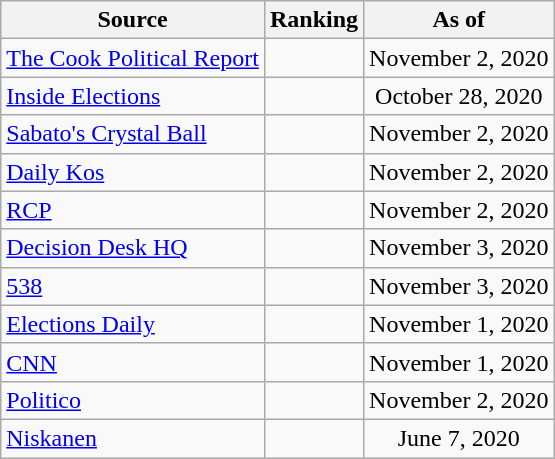<table class="wikitable" style="text-align:center">
<tr>
<th>Source</th>
<th>Ranking</th>
<th>As of</th>
</tr>
<tr>
<td align=left><a href='#'>The Cook Political Report</a></td>
<td></td>
<td>November 2, 2020</td>
</tr>
<tr>
<td align=left><a href='#'>Inside Elections</a></td>
<td></td>
<td>October 28, 2020</td>
</tr>
<tr>
<td align=left><a href='#'>Sabato's Crystal Ball</a></td>
<td></td>
<td>November 2, 2020</td>
</tr>
<tr>
<td align="left"><a href='#'>Daily Kos</a></td>
<td></td>
<td>November 2, 2020</td>
</tr>
<tr>
<td align="left"><a href='#'>RCP</a></td>
<td></td>
<td>November 2, 2020</td>
</tr>
<tr>
<td align="left"><a href='#'>Decision Desk HQ</a></td>
<td></td>
<td>November 3, 2020</td>
</tr>
<tr>
<td align="left"><a href='#'>538</a></td>
<td></td>
<td>November 3, 2020</td>
</tr>
<tr>
<td align="left"><a href='#'>Elections Daily</a></td>
<td></td>
<td>November 1, 2020</td>
</tr>
<tr>
<td align="left"><a href='#'>CNN</a></td>
<td></td>
<td>November 1, 2020</td>
</tr>
<tr>
<td align="left"><a href='#'>Politico</a></td>
<td></td>
<td>November 2, 2020</td>
</tr>
<tr>
<td align="left"><a href='#'>Niskanen</a></td>
<td></td>
<td>June 7, 2020</td>
</tr>
</table>
